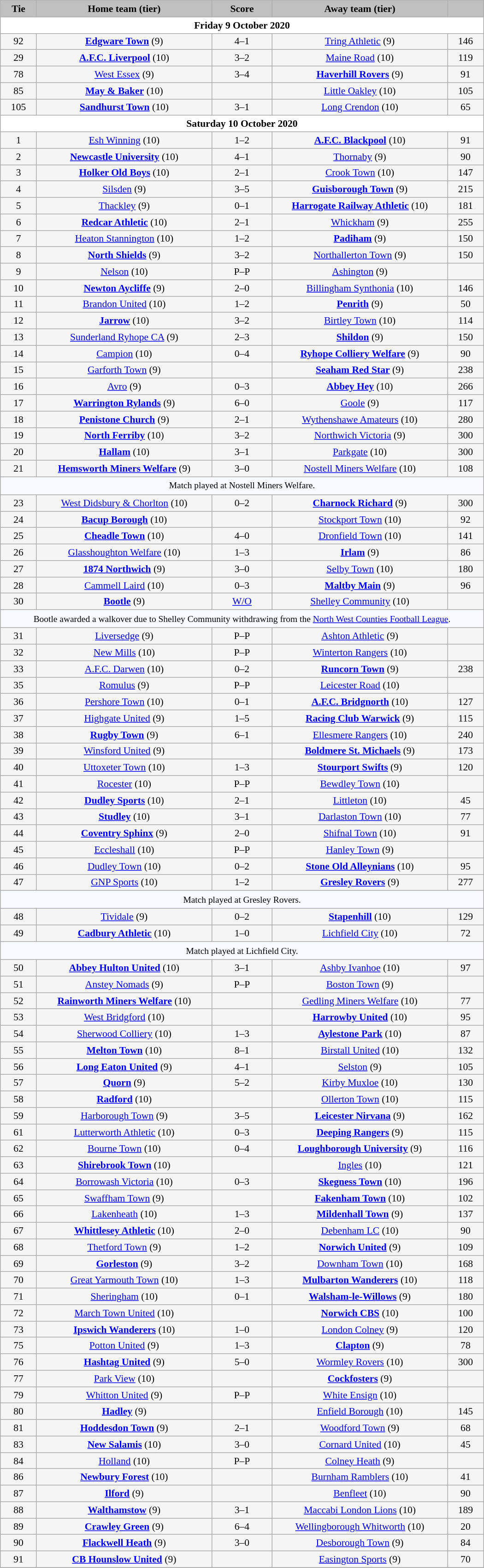<table class="wikitable" style="width: 700px; background:WhiteSmoke; text-align:center; font-size:90%">
<tr>
<td scope="col" style="width:  7.50%; background:silver;"><strong>Tie</strong></td>
<td scope="col" style="width: 36.25%; background:silver;"><strong>Home team (tier)</strong></td>
<td scope="col" style="width: 12.50%; background:silver;"><strong>Score</strong></td>
<td scope="col" style="width: 36.25%; background:silver;"><strong>Away team (tier)</strong></td>
<td scope="col" style="width:  7.50%; background:silver;"><strong></strong></td>
</tr>
<tr>
<td colspan="5" style= background:White><strong>Friday 9 October 2020</strong></td>
</tr>
<tr>
<td>92</td>
<td><strong><a href='#'>Edgware Town</a></strong> (9)</td>
<td>4–1</td>
<td><a href='#'>Tring Athletic</a> (9)</td>
<td>146</td>
</tr>
<tr>
<td>29</td>
<td><strong><a href='#'>A.F.C. Liverpool</a></strong> (10)</td>
<td>3–2</td>
<td><a href='#'>Maine Road</a> (10)</td>
<td>119</td>
</tr>
<tr>
<td>78</td>
<td><a href='#'>West Essex</a> (9)</td>
<td>3–4</td>
<td><strong><a href='#'>Haverhill Rovers</a></strong> (9)</td>
<td>91</td>
</tr>
<tr>
<td>85</td>
<td><strong><a href='#'>May & Baker</a></strong> (10)</td>
<td></td>
<td><a href='#'>Little Oakley</a> (10)</td>
<td>105</td>
</tr>
<tr>
<td>105</td>
<td><strong><a href='#'>Sandhurst Town</a></strong> (10)</td>
<td>3–1</td>
<td><a href='#'>Long Crendon</a> (10)</td>
<td>65</td>
</tr>
<tr>
<td colspan="5" style= background:White><strong>Saturday 10 October 2020</strong></td>
</tr>
<tr>
<td>1</td>
<td><a href='#'>Esh Winning</a> (10)</td>
<td>1–2</td>
<td><strong><a href='#'>A.F.C. Blackpool</a></strong> (10)</td>
<td>91</td>
</tr>
<tr>
<td>2</td>
<td><strong><a href='#'>Newcastle University</a></strong> (10)</td>
<td>4–1</td>
<td><a href='#'>Thornaby</a> (9)</td>
<td>90</td>
</tr>
<tr>
<td>3</td>
<td><strong><a href='#'>Holker Old Boys</a></strong> (10)</td>
<td>2–1</td>
<td><a href='#'>Crook Town</a> (10)</td>
<td>147</td>
</tr>
<tr>
<td>4</td>
<td><a href='#'>Silsden</a> (9)</td>
<td>3–5</td>
<td><strong><a href='#'>Guisborough Town</a></strong> (9)</td>
<td>215</td>
</tr>
<tr>
<td>5</td>
<td><a href='#'>Thackley</a> (9)</td>
<td>0–1</td>
<td><strong><a href='#'>Harrogate Railway Athletic</a></strong> (10)</td>
<td>181</td>
</tr>
<tr>
<td>6</td>
<td><strong><a href='#'>Redcar Athletic</a></strong> (10)</td>
<td>2–1</td>
<td><a href='#'>Whickham</a> (9)</td>
<td>255</td>
</tr>
<tr>
<td>7</td>
<td><a href='#'>Heaton Stannington</a> (10)</td>
<td>1–2</td>
<td><strong><a href='#'>Padiham</a></strong> (9)</td>
<td>150</td>
</tr>
<tr>
<td>8</td>
<td><strong><a href='#'>North Shields</a></strong> (9)</td>
<td>3–2</td>
<td><a href='#'>Northallerton Town</a> (9)</td>
<td>150</td>
</tr>
<tr>
<td>9</td>
<td><a href='#'>Nelson</a> (10)</td>
<td>P–P</td>
<td><a href='#'>Ashington</a> (9)</td>
<td></td>
</tr>
<tr>
<td>10</td>
<td><strong><a href='#'>Newton Aycliffe</a></strong> (9)</td>
<td>2–0</td>
<td><a href='#'>Billingham Synthonia</a> (10)</td>
<td>146</td>
</tr>
<tr>
<td>11</td>
<td><a href='#'>Brandon United</a> (10)</td>
<td>1–2</td>
<td><strong><a href='#'>Penrith</a></strong> (9)</td>
<td>50</td>
</tr>
<tr>
<td>12</td>
<td><strong><a href='#'>Jarrow</a></strong> (10)</td>
<td>3–2</td>
<td><a href='#'>Birtley Town</a> (10)</td>
<td>114</td>
</tr>
<tr>
<td>13</td>
<td><a href='#'>Sunderland Ryhope CA</a> (9)</td>
<td>2–3</td>
<td><strong><a href='#'>Shildon</a></strong> (9)</td>
<td>150</td>
</tr>
<tr>
<td>14</td>
<td><a href='#'>Campion</a> (10)</td>
<td>0–4</td>
<td><strong><a href='#'>Ryhope Colliery Welfare</a></strong> (9)</td>
<td>90</td>
</tr>
<tr>
<td>15</td>
<td><a href='#'>Garforth Town</a> (9)</td>
<td></td>
<td><strong><a href='#'>Seaham Red Star</a></strong> (9)</td>
<td>238</td>
</tr>
<tr>
<td>16</td>
<td><a href='#'>Avro</a> (9)</td>
<td>0–3</td>
<td><strong><a href='#'>Abbey Hey</a></strong> (10)</td>
<td>266</td>
</tr>
<tr>
<td>17</td>
<td><strong><a href='#'>Warrington Rylands</a></strong> (9)</td>
<td>6–0</td>
<td><a href='#'>Goole</a> (9)</td>
<td>117</td>
</tr>
<tr>
<td>18</td>
<td><strong><a href='#'>Penistone Church</a></strong> (9)</td>
<td>2–1</td>
<td><a href='#'>Wythenshawe Amateurs</a> (10)</td>
<td>280</td>
</tr>
<tr>
<td>19</td>
<td><strong><a href='#'>North Ferriby</a></strong> (10)</td>
<td>3–2</td>
<td><a href='#'>Northwich Victoria</a> (9)</td>
<td>300</td>
</tr>
<tr>
<td>20</td>
<td><strong><a href='#'>Hallam</a></strong> (10)</td>
<td>3–1</td>
<td><a href='#'>Parkgate</a> (10)</td>
<td>300</td>
</tr>
<tr>
<td>21</td>
<td><strong><a href='#'>Hemsworth Miners Welfare</a></strong> (9)</td>
<td>3–0</td>
<td><a href='#'>Nostell Miners Welfare</a> (10)</td>
<td>108</td>
</tr>
<tr>
<td colspan="5" style="background:GhostWhite; height:20px; text-align:center; font-size:90%">Match played at Nostell Miners Welfare.</td>
</tr>
<tr>
<td>23</td>
<td><a href='#'>West Didsbury & Chorlton</a> (10)</td>
<td>0–2</td>
<td><strong><a href='#'>Charnock Richard</a></strong> (9)</td>
<td>300</td>
</tr>
<tr>
<td>24</td>
<td><strong><a href='#'>Bacup Borough</a></strong> (10)</td>
<td></td>
<td><a href='#'>Stockport Town</a> (10)</td>
<td>92</td>
</tr>
<tr>
<td>25</td>
<td><strong><a href='#'>Cheadle Town</a></strong> (10)</td>
<td>4–0</td>
<td><a href='#'>Dronfield Town</a> (10)</td>
<td>141</td>
</tr>
<tr>
<td>26</td>
<td><a href='#'>Glasshoughton Welfare</a> (10)</td>
<td>1–3</td>
<td><strong><a href='#'>Irlam</a></strong> (9)</td>
<td>86</td>
</tr>
<tr>
<td>27</td>
<td><strong><a href='#'>1874 Northwich</a></strong> (9)</td>
<td>3–0</td>
<td><a href='#'>Selby Town</a> (10)</td>
<td>180</td>
</tr>
<tr>
<td>28</td>
<td><a href='#'>Cammell Laird</a> (10)</td>
<td>0–3</td>
<td><strong><a href='#'>Maltby Main</a></strong> (9)</td>
<td>96</td>
</tr>
<tr>
<td>30</td>
<td><strong><a href='#'>Bootle</a></strong> (9)</td>
<td><a href='#'>W/O</a></td>
<td><a href='#'>Shelley Community</a> (10)</td>
<td></td>
</tr>
<tr>
<td colspan="5" style="background:GhostWhite; height:20px; text-align:center; font-size:90%">Bootle awarded a walkover due to Shelley Community withdrawing from the <a href='#'>North West Counties Football League</a>.</td>
</tr>
<tr>
<td>31</td>
<td><a href='#'>Liversedge</a> (9)</td>
<td>P–P</td>
<td><a href='#'>Ashton Athletic</a> (9)</td>
<td></td>
</tr>
<tr>
<td>32</td>
<td><a href='#'>New Mills</a> (10)</td>
<td>P–P</td>
<td><a href='#'>Winterton Rangers</a> (10)</td>
<td></td>
</tr>
<tr>
<td>33</td>
<td><a href='#'>A.F.C. Darwen</a> (10)</td>
<td>0–2</td>
<td><strong><a href='#'>Runcorn Town</a></strong> (9)</td>
<td>238</td>
</tr>
<tr>
<td>35</td>
<td><a href='#'>Romulus</a> (9)</td>
<td>P–P</td>
<td><a href='#'>Leicester Road</a> (10)</td>
<td></td>
</tr>
<tr>
<td>36</td>
<td><a href='#'>Pershore Town</a> (10)</td>
<td>0–1</td>
<td><strong><a href='#'>A.F.C. Bridgnorth</a></strong> (10)</td>
<td>127</td>
</tr>
<tr>
<td>37</td>
<td><a href='#'>Highgate United</a> (9)</td>
<td>1–5</td>
<td><strong><a href='#'>Racing Club Warwick</a></strong> (9)</td>
<td>115</td>
</tr>
<tr>
<td>38</td>
<td><strong><a href='#'>Rugby Town</a></strong> (9)</td>
<td>6–1</td>
<td><a href='#'>Ellesmere Rangers</a> (10)</td>
<td>240</td>
</tr>
<tr>
<td>39</td>
<td><a href='#'>Winsford United</a> (9)</td>
<td></td>
<td><strong><a href='#'>Boldmere St. Michaels</a></strong> (9)</td>
<td>173</td>
</tr>
<tr>
<td>40</td>
<td><a href='#'>Uttoxeter Town</a> (10)</td>
<td>1–3</td>
<td><strong><a href='#'>Stourport Swifts</a></strong> (9)</td>
<td>120</td>
</tr>
<tr>
<td>41</td>
<td><a href='#'>Rocester</a> (10)</td>
<td>P–P</td>
<td><a href='#'>Bewdley Town</a> (10)</td>
<td></td>
</tr>
<tr>
<td>42</td>
<td><strong><a href='#'>Dudley Sports</a></strong> (10)</td>
<td>2–1</td>
<td><a href='#'>Littleton</a> (10)</td>
<td>45</td>
</tr>
<tr>
<td>43</td>
<td><strong><a href='#'>Studley</a></strong> (10)</td>
<td>3–1</td>
<td><a href='#'>Darlaston Town</a> (10)</td>
<td>77</td>
</tr>
<tr>
<td>44</td>
<td><strong><a href='#'>Coventry Sphinx</a></strong> (9)</td>
<td>2–0</td>
<td><a href='#'>Shifnal Town</a> (10)</td>
<td>91</td>
</tr>
<tr>
<td>45</td>
<td><a href='#'>Eccleshall</a> (10)</td>
<td>P–P</td>
<td><a href='#'>Hanley Town</a> (9)</td>
<td></td>
</tr>
<tr>
<td>46</td>
<td><a href='#'>Dudley Town</a> (10)</td>
<td>0–2</td>
<td><strong><a href='#'>Stone Old Alleynians</a></strong> (10)</td>
<td>95</td>
</tr>
<tr>
<td>47</td>
<td><a href='#'>GNP Sports</a> (10)</td>
<td>1–2</td>
<td><strong><a href='#'>Gresley Rovers</a></strong> (9)</td>
<td>277</td>
</tr>
<tr>
<td colspan="5" style="background:GhostWhite; height:20px; text-align:center; font-size:90%">Match played at Gresley Rovers.</td>
</tr>
<tr>
<td>48</td>
<td><a href='#'>Tividale</a> (9)</td>
<td>0–2</td>
<td><strong><a href='#'>Stapenhill</a></strong> (10)</td>
<td>129</td>
</tr>
<tr>
<td>49</td>
<td><strong><a href='#'>Cadbury Athletic</a></strong> (10)</td>
<td>1–0</td>
<td><a href='#'>Lichfield City</a> (10)</td>
<td>72</td>
</tr>
<tr>
<td colspan="5" style="background:GhostWhite; height:20px; text-align:center; font-size:90%">Match played at Lichfield City.</td>
</tr>
<tr>
<td>50</td>
<td><strong><a href='#'>Abbey Hulton United</a></strong> (10)</td>
<td>3–1</td>
<td><a href='#'>Ashby Ivanhoe</a> (10)</td>
<td>97</td>
</tr>
<tr>
<td>51</td>
<td><a href='#'>Anstey Nomads</a> (9)</td>
<td>P–P</td>
<td><a href='#'>Boston Town</a> (9)</td>
<td></td>
</tr>
<tr>
<td>52</td>
<td><strong><a href='#'>Rainworth Miners Welfare</a></strong> (10)</td>
<td></td>
<td><a href='#'>Gedling Miners Welfare</a> (10)</td>
<td>77</td>
</tr>
<tr>
<td>53</td>
<td><a href='#'>West Bridgford</a> (10)</td>
<td></td>
<td><strong><a href='#'>Harrowby United</a></strong> (10)</td>
<td>95</td>
</tr>
<tr>
<td>54</td>
<td><a href='#'>Sherwood Colliery</a> (10)</td>
<td>1–3</td>
<td><strong><a href='#'>Aylestone Park</a></strong> (10)</td>
<td>87</td>
</tr>
<tr>
<td>55</td>
<td><strong><a href='#'>Melton Town</a></strong> (10)</td>
<td>8–1</td>
<td><a href='#'>Birstall United</a> (10)</td>
<td>132</td>
</tr>
<tr>
<td>56</td>
<td><strong><a href='#'>Long Eaton United</a></strong> (9)</td>
<td>4–1</td>
<td><a href='#'>Selston</a> (9)</td>
<td>105</td>
</tr>
<tr>
<td>57</td>
<td><strong><a href='#'>Quorn</a></strong> (9)</td>
<td>5–2</td>
<td><a href='#'>Kirby Muxloe</a> (10)</td>
<td>130</td>
</tr>
<tr>
<td>58</td>
<td><strong><a href='#'>Radford</a></strong> (10)</td>
<td></td>
<td><a href='#'>Ollerton Town</a> (10)</td>
<td>115</td>
</tr>
<tr>
<td>59</td>
<td><a href='#'>Harborough Town</a> (9)</td>
<td>3–5</td>
<td><strong><a href='#'>Leicester Nirvana</a></strong> (9)</td>
<td>162</td>
</tr>
<tr>
<td>61</td>
<td><a href='#'>Lutterworth Athletic</a> (10)</td>
<td>0–3</td>
<td><strong><a href='#'>Deeping Rangers</a></strong> (9)</td>
<td>115</td>
</tr>
<tr>
<td>62</td>
<td><a href='#'>Bourne Town</a> (10)</td>
<td>0–4</td>
<td><strong><a href='#'>Loughborough University</a></strong> (9)</td>
<td>116</td>
</tr>
<tr>
<td>63</td>
<td><strong><a href='#'>Shirebrook Town</a></strong> (10)</td>
<td></td>
<td><a href='#'>Ingles</a> (10)</td>
<td>121</td>
</tr>
<tr>
<td>64</td>
<td><a href='#'>Borrowash Victoria</a> (10)</td>
<td>0–3</td>
<td><strong><a href='#'>Skegness Town</a></strong> (10)</td>
<td>196</td>
</tr>
<tr>
<td>65</td>
<td><a href='#'>Swaffham Town</a> (9)</td>
<td></td>
<td><strong><a href='#'>Fakenham Town</a></strong> (10)</td>
<td>102</td>
</tr>
<tr>
<td>66</td>
<td><a href='#'>Lakenheath</a> (10)</td>
<td>1–3</td>
<td><strong><a href='#'>Mildenhall Town</a></strong> (9)</td>
<td>137</td>
</tr>
<tr>
<td>67</td>
<td><strong><a href='#'>Whittlesey Athletic</a></strong> (10)</td>
<td>2–0</td>
<td><a href='#'>Debenham LC</a> (10)</td>
<td>90</td>
</tr>
<tr>
<td>68</td>
<td><a href='#'>Thetford Town</a> (9)</td>
<td>1–2</td>
<td><strong><a href='#'>Norwich United</a></strong> (9)</td>
<td>109</td>
</tr>
<tr>
<td>69</td>
<td><strong><a href='#'>Gorleston</a></strong> (9)</td>
<td>3–2</td>
<td><a href='#'>Downham Town</a> (10)</td>
<td>168</td>
</tr>
<tr>
<td>70</td>
<td><a href='#'>Great Yarmouth Town</a> (10)</td>
<td>1–3</td>
<td><strong><a href='#'>Mulbarton Wanderers</a></strong> (10)</td>
<td>118</td>
</tr>
<tr>
<td>71</td>
<td><a href='#'>Sheringham</a> (10)</td>
<td>0–1</td>
<td><strong><a href='#'>Walsham-le-Willows</a></strong> (9)</td>
<td>180</td>
</tr>
<tr>
<td>72</td>
<td><a href='#'>March Town United</a> (10)</td>
<td></td>
<td><strong><a href='#'>Norwich CBS</a></strong> (10)</td>
<td>100</td>
</tr>
<tr>
<td>73</td>
<td><strong><a href='#'>Ipswich Wanderers</a></strong> (10)</td>
<td>1–0</td>
<td><a href='#'>London Colney</a> (9)</td>
<td>120</td>
</tr>
<tr>
<td>75</td>
<td><a href='#'>Potton United</a> (9)</td>
<td>1–3</td>
<td><strong><a href='#'>Clapton</a></strong> (9)</td>
<td>78</td>
</tr>
<tr>
<td>76</td>
<td><strong><a href='#'>Hashtag United</a></strong> (9)</td>
<td>5–0</td>
<td><a href='#'>Wormley Rovers</a> (10)</td>
<td>300</td>
</tr>
<tr>
<td>77</td>
<td><a href='#'>Park View</a> (10)</td>
<td></td>
<td><strong><a href='#'>Cockfosters</a></strong> (9)</td>
<td></td>
</tr>
<tr>
<td>79</td>
<td><a href='#'>Whitton United</a> (9)</td>
<td>P–P</td>
<td><a href='#'>White Ensign</a> (10)</td>
<td></td>
</tr>
<tr>
<td>80</td>
<td><strong><a href='#'>Hadley</a></strong> (9)</td>
<td></td>
<td><a href='#'>Enfield Borough</a> (10)</td>
<td>145</td>
</tr>
<tr>
<td>81</td>
<td><strong><a href='#'>Hoddesdon Town</a></strong> (9)</td>
<td>2–1</td>
<td><a href='#'>Woodford Town</a> (9)</td>
<td>68</td>
</tr>
<tr>
<td>83</td>
<td><strong><a href='#'>New Salamis</a></strong> (10)</td>
<td>3–0</td>
<td><a href='#'>Cornard United</a> (10)</td>
<td>45</td>
</tr>
<tr>
<td>84</td>
<td><a href='#'>Holland</a> (10)</td>
<td>P–P</td>
<td><a href='#'>Colney Heath</a> (9)</td>
<td></td>
</tr>
<tr>
<td>86</td>
<td><strong><a href='#'>Newbury Forest</a></strong> (10)</td>
<td></td>
<td><a href='#'>Burnham Ramblers</a> (10)</td>
<td>41</td>
</tr>
<tr>
<td>87</td>
<td><strong><a href='#'>Ilford</a></strong> (9)</td>
<td></td>
<td><a href='#'>Benfleet</a> (10)</td>
<td>90</td>
</tr>
<tr>
<td>88</td>
<td><strong><a href='#'>Walthamstow</a></strong> (9)</td>
<td>3–1</td>
<td><a href='#'>Maccabi London Lions</a> (10)</td>
<td>189</td>
</tr>
<tr>
<td>89</td>
<td><strong><a href='#'>Crawley Green</a></strong> (9)</td>
<td>6–4</td>
<td><a href='#'>Wellingborough Whitworth</a> (10)</td>
<td>20</td>
</tr>
<tr>
<td>90</td>
<td><strong><a href='#'>Flackwell Heath</a></strong> (9)</td>
<td>3–0</td>
<td><a href='#'>Desborough Town</a> (9)</td>
<td>84</td>
</tr>
<tr>
<td>91</td>
<td><strong><a href='#'>CB Hounslow United</a></strong> (9)</td>
<td></td>
<td><a href='#'>Easington Sports</a> (9)</td>
<td>70</td>
</tr>
<tr>
</tr>
</table>
